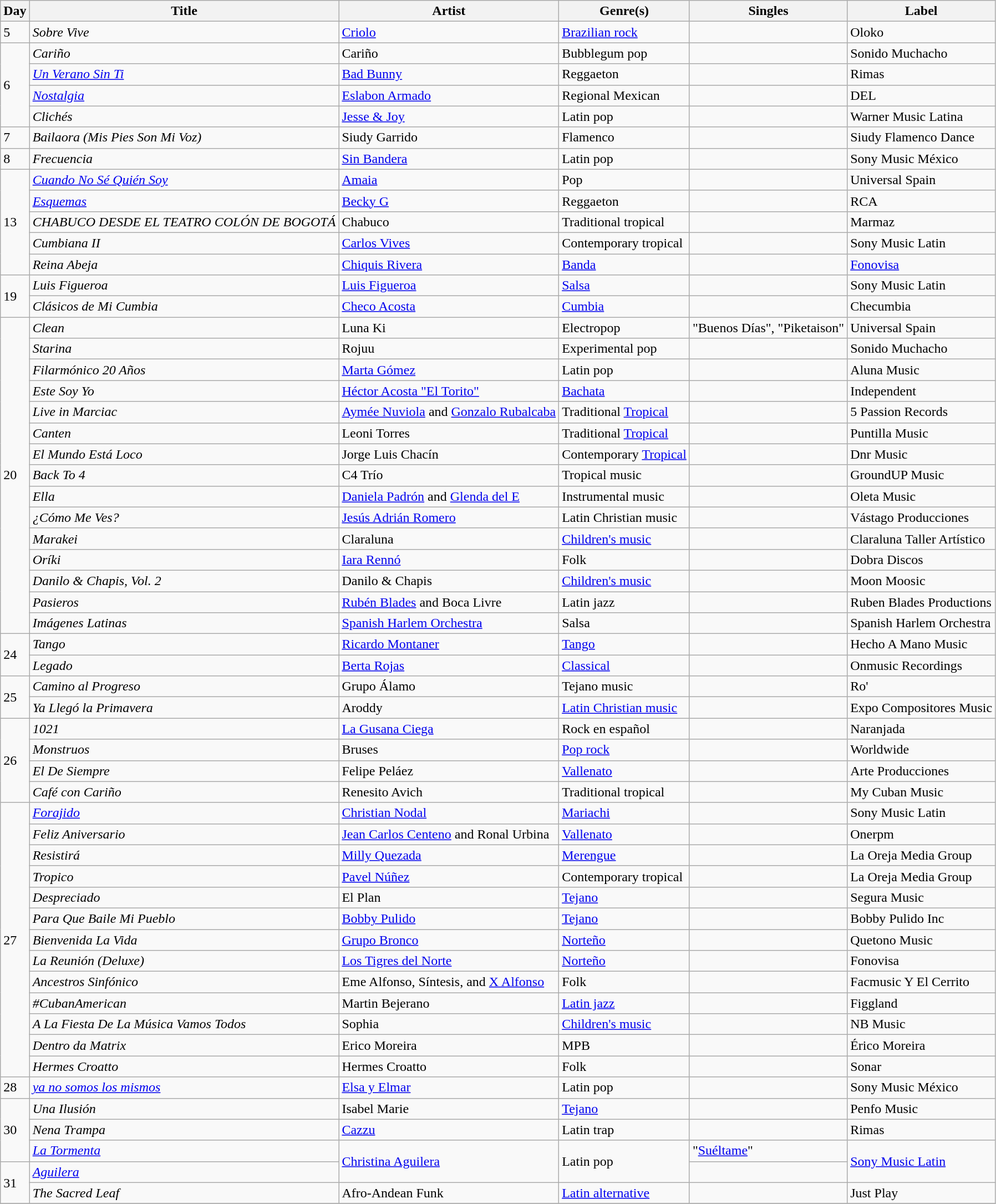<table class="wikitable sortable" style="text-align: left;">
<tr>
<th>Day</th>
<th>Title</th>
<th>Artist</th>
<th>Genre(s)</th>
<th>Singles</th>
<th>Label</th>
</tr>
<tr>
<td>5</td>
<td><em>Sobre Vive</em></td>
<td><a href='#'>Criolo</a></td>
<td><a href='#'>Brazilian rock</a></td>
<td></td>
<td>Oloko</td>
</tr>
<tr>
<td rowspan="4">6</td>
<td><em>Cariño</em></td>
<td>Cariño</td>
<td>Bubblegum pop</td>
<td></td>
<td>Sonido Muchacho</td>
</tr>
<tr>
<td><em><a href='#'>Un Verano Sin Ti</a></em></td>
<td><a href='#'>Bad Bunny</a></td>
<td>Reggaeton</td>
<td></td>
<td>Rimas</td>
</tr>
<tr>
<td><em><a href='#'>Nostalgia</a></em></td>
<td><a href='#'>Eslabon Armado</a></td>
<td>Regional Mexican</td>
<td></td>
<td>DEL</td>
</tr>
<tr>
<td><em>Clichés</em></td>
<td><a href='#'>Jesse & Joy</a></td>
<td>Latin pop</td>
<td></td>
<td>Warner Music Latina</td>
</tr>
<tr>
<td>7</td>
<td><em>Bailaora (Mis Pies Son Mi Voz)</em></td>
<td>Siudy Garrido</td>
<td>Flamenco</td>
<td></td>
<td>Siudy Flamenco Dance</td>
</tr>
<tr>
<td>8</td>
<td><em>Frecuencia</em></td>
<td><a href='#'>Sin Bandera</a></td>
<td>Latin pop</td>
<td></td>
<td>Sony Music México</td>
</tr>
<tr>
<td rowspan="5">13</td>
<td><em><a href='#'>Cuando No Sé Quién Soy</a></em></td>
<td><a href='#'>Amaia</a></td>
<td>Pop</td>
<td></td>
<td>Universal Spain</td>
</tr>
<tr>
<td><em><a href='#'>Esquemas</a></em></td>
<td><a href='#'>Becky G</a></td>
<td>Reggaeton</td>
<td></td>
<td>RCA</td>
</tr>
<tr>
<td><em>CHABUCO DESDE EL TEATRO COLÓN DE BOGOTÁ</em></td>
<td>Chabuco</td>
<td>Traditional tropical</td>
<td></td>
<td>Marmaz</td>
</tr>
<tr>
<td><em>Cumbiana II</em></td>
<td><a href='#'>Carlos Vives</a></td>
<td>Contemporary tropical</td>
<td></td>
<td>Sony Music Latin</td>
</tr>
<tr>
<td><em>Reina Abeja</em></td>
<td><a href='#'>Chiquis Rivera</a></td>
<td><a href='#'>Banda</a></td>
<td></td>
<td><a href='#'>Fonovisa</a></td>
</tr>
<tr>
<td rowspan="2">19</td>
<td><em>Luis Figueroa</em></td>
<td><a href='#'>Luis Figueroa</a></td>
<td><a href='#'>Salsa</a></td>
<td></td>
<td>Sony Music Latin</td>
</tr>
<tr>
<td><em>Clásicos de Mi Cumbia</em></td>
<td><a href='#'>Checo Acosta</a></td>
<td><a href='#'>Cumbia</a></td>
<td></td>
<td>Checumbia</td>
</tr>
<tr>
<td rowspan="15">20</td>
<td><em>Clean</em></td>
<td>Luna Ki</td>
<td>Electropop</td>
<td>"Buenos Días", "Piketaison"</td>
<td>Universal Spain</td>
</tr>
<tr>
<td><em>Starina</em></td>
<td>Rojuu</td>
<td>Experimental pop</td>
<td></td>
<td>Sonido Muchacho</td>
</tr>
<tr>
<td><em>Filarmónico 20 Años</em></td>
<td><a href='#'>Marta Gómez</a></td>
<td>Latin pop</td>
<td></td>
<td>Aluna Music</td>
</tr>
<tr>
<td><em>Este Soy Yo</em></td>
<td><a href='#'>Héctor Acosta "El Torito"</a></td>
<td><a href='#'>Bachata</a></td>
<td></td>
<td>Independent</td>
</tr>
<tr>
<td><em>Live in Marciac</em></td>
<td><a href='#'>Aymée Nuviola</a> and <a href='#'>Gonzalo Rubalcaba</a></td>
<td>Traditional <a href='#'>Tropical</a></td>
<td></td>
<td>5 Passion Records</td>
</tr>
<tr>
<td><em>Canten</em></td>
<td>Leoni Torres</td>
<td>Traditional <a href='#'>Tropical</a></td>
<td></td>
<td>Puntilla Music</td>
</tr>
<tr>
<td><em>El Mundo Está Loco</em></td>
<td>Jorge Luis Chacín</td>
<td>Contemporary <a href='#'>Tropical</a></td>
<td></td>
<td>Dnr Music</td>
</tr>
<tr>
<td><em>Back To 4</em></td>
<td>C4 Trío</td>
<td>Tropical music</td>
<td></td>
<td>GroundUP Music</td>
</tr>
<tr>
<td><em>Ella</em></td>
<td><a href='#'>Daniela Padrón</a> and <a href='#'>Glenda del E</a></td>
<td>Instrumental music</td>
<td></td>
<td>Oleta Music</td>
</tr>
<tr>
<td><em>¿Cómo Me Ves?</em></td>
<td><a href='#'>Jesús Adrián Romero</a></td>
<td>Latin Christian music</td>
<td></td>
<td>Vástago Producciones</td>
</tr>
<tr>
<td><em>Marakei</em></td>
<td>Claraluna</td>
<td><a href='#'>Children's music</a></td>
<td></td>
<td>Claraluna Taller Artístico</td>
</tr>
<tr>
<td><em>Oríki</em></td>
<td><a href='#'>Iara Rennó</a></td>
<td>Folk</td>
<td></td>
<td>Dobra Discos</td>
</tr>
<tr>
<td><em>Danilo & Chapis, Vol. 2</em></td>
<td>Danilo & Chapis</td>
<td><a href='#'>Children's music</a></td>
<td></td>
<td>Moon Moosic</td>
</tr>
<tr>
<td><em>Pasieros</em></td>
<td><a href='#'>Rubén Blades</a> and Boca Livre</td>
<td>Latin jazz</td>
<td></td>
<td>Ruben Blades Productions</td>
</tr>
<tr>
<td><em>Imágenes Latinas</em></td>
<td><a href='#'>Spanish Harlem Orchestra</a></td>
<td>Salsa</td>
<td></td>
<td>Spanish Harlem Orchestra</td>
</tr>
<tr>
<td rowspan="2">24</td>
<td><em>Tango</em></td>
<td><a href='#'>Ricardo Montaner</a></td>
<td><a href='#'>Tango</a></td>
<td></td>
<td>Hecho A Mano Music</td>
</tr>
<tr>
<td><em>Legado</em></td>
<td><a href='#'>Berta Rojas</a></td>
<td><a href='#'>Classical</a></td>
<td></td>
<td>Onmusic Recordings</td>
</tr>
<tr>
<td rowspan="2">25</td>
<td><em>Camino al Progreso</em></td>
<td>Grupo Álamo</td>
<td>Tejano music</td>
<td></td>
<td>Ro'</td>
</tr>
<tr>
<td><em>Ya Llegó la Primavera</em></td>
<td>Aroddy</td>
<td><a href='#'>Latin Christian music</a></td>
<td></td>
<td>Expo Compositores Music</td>
</tr>
<tr>
<td rowspan="4">26</td>
<td><em>1021</em></td>
<td><a href='#'>La Gusana Ciega</a></td>
<td>Rock en español</td>
<td></td>
<td>Naranjada</td>
</tr>
<tr>
<td><em>Monstruos</em></td>
<td>Bruses</td>
<td><a href='#'>Pop rock</a></td>
<td></td>
<td>Worldwide</td>
</tr>
<tr>
<td><em>El De Siempre</em></td>
<td>Felipe Peláez</td>
<td><a href='#'>Vallenato</a></td>
<td></td>
<td>Arte Producciones</td>
</tr>
<tr>
<td><em>Café con Cariño</em></td>
<td>Renesito Avich</td>
<td>Traditional tropical</td>
<td></td>
<td>My Cuban Music</td>
</tr>
<tr>
<td rowspan="13">27</td>
<td><em><a href='#'>Forajido</a></em></td>
<td><a href='#'>Christian Nodal</a></td>
<td><a href='#'>Mariachi</a></td>
<td></td>
<td>Sony Music Latin</td>
</tr>
<tr>
<td><em>Feliz Aniversario </em></td>
<td><a href='#'>Jean Carlos Centeno</a> and Ronal Urbina</td>
<td><a href='#'>Vallenato</a></td>
<td></td>
<td>Onerpm</td>
</tr>
<tr>
<td><em>Resistirá</em></td>
<td><a href='#'>Milly Quezada</a></td>
<td><a href='#'>Merengue</a></td>
<td></td>
<td>La Oreja Media Group</td>
</tr>
<tr>
<td><em>Tropico </em></td>
<td><a href='#'>Pavel Núñez</a></td>
<td>Contemporary tropical</td>
<td></td>
<td>La Oreja Media Group</td>
</tr>
<tr>
<td><em>Despreciado</em></td>
<td>El Plan</td>
<td><a href='#'>Tejano</a></td>
<td></td>
<td>Segura Music</td>
</tr>
<tr>
<td><em>Para Que Baile Mi Pueblo</em></td>
<td><a href='#'>Bobby Pulido</a></td>
<td><a href='#'>Tejano</a></td>
<td></td>
<td>Bobby Pulido Inc</td>
</tr>
<tr>
<td><em>Bienvenida La Vida</em></td>
<td><a href='#'>Grupo Bronco</a></td>
<td><a href='#'>Norteño</a></td>
<td></td>
<td>Quetono Music</td>
</tr>
<tr>
<td><em>La Reunión (Deluxe)</em></td>
<td><a href='#'>Los Tigres del Norte</a></td>
<td><a href='#'>Norteño</a></td>
<td></td>
<td>Fonovisa</td>
</tr>
<tr>
<td><em>Ancestros Sinfónico</em></td>
<td>Eme Alfonso, Síntesis, and <a href='#'>X Alfonso</a></td>
<td>Folk</td>
<td></td>
<td>Facmusic Y El Cerrito</td>
</tr>
<tr>
<td><em>#CubanAmerican</em></td>
<td>Martin Bejerano</td>
<td><a href='#'>Latin jazz</a></td>
<td></td>
<td>Figgland</td>
</tr>
<tr>
<td><em>A La Fiesta De La Música Vamos Todos</em></td>
<td>Sophia</td>
<td><a href='#'>Children's music</a></td>
<td></td>
<td>NB Music</td>
</tr>
<tr>
<td><em>Dentro da Matrix</em></td>
<td>Erico Moreira</td>
<td>MPB</td>
<td></td>
<td>Érico Moreira</td>
</tr>
<tr>
<td><em>Hermes Croatto</em></td>
<td>Hermes Croatto</td>
<td>Folk</td>
<td></td>
<td>Sonar</td>
</tr>
<tr>
<td>28</td>
<td><em><a href='#'>ya no somos los mismos</a></em></td>
<td><a href='#'>Elsa y Elmar</a></td>
<td>Latin pop</td>
<td></td>
<td>Sony Music México</td>
</tr>
<tr>
<td rowspan="3">30</td>
<td><em>Una Ilusión</em></td>
<td>Isabel Marie</td>
<td><a href='#'>Tejano</a></td>
<td></td>
<td>Penfo Music</td>
</tr>
<tr>
<td><em>Nena Trampa</em></td>
<td><a href='#'>Cazzu</a></td>
<td>Latin trap</td>
<td></td>
<td>Rimas</td>
</tr>
<tr>
<td><em><a href='#'>La Tormenta</a></em></td>
<td rowspan="2"><a href='#'>Christina Aguilera</a></td>
<td rowspan="2">Latin pop</td>
<td>"<a href='#'>Suéltame</a>"</td>
<td rowspan="2"><a href='#'>Sony Music Latin</a></td>
</tr>
<tr>
<td rowspan="2">31</td>
<td><em><a href='#'>Aguilera</a></em></td>
<td></td>
</tr>
<tr>
<td><em>The Sacred Leaf</em></td>
<td>Afro-Andean Funk</td>
<td><a href='#'>Latin alternative</a></td>
<td></td>
<td>Just Play</td>
</tr>
<tr>
</tr>
</table>
